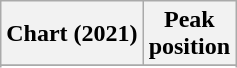<table class="wikitable sortable plainrowheaders" style="text-align:center">
<tr>
<th scope="col">Chart (2021)</th>
<th scope="col">Peak<br>position</th>
</tr>
<tr>
</tr>
<tr>
</tr>
<tr>
</tr>
<tr>
</tr>
<tr>
</tr>
<tr>
</tr>
<tr>
</tr>
<tr>
</tr>
</table>
